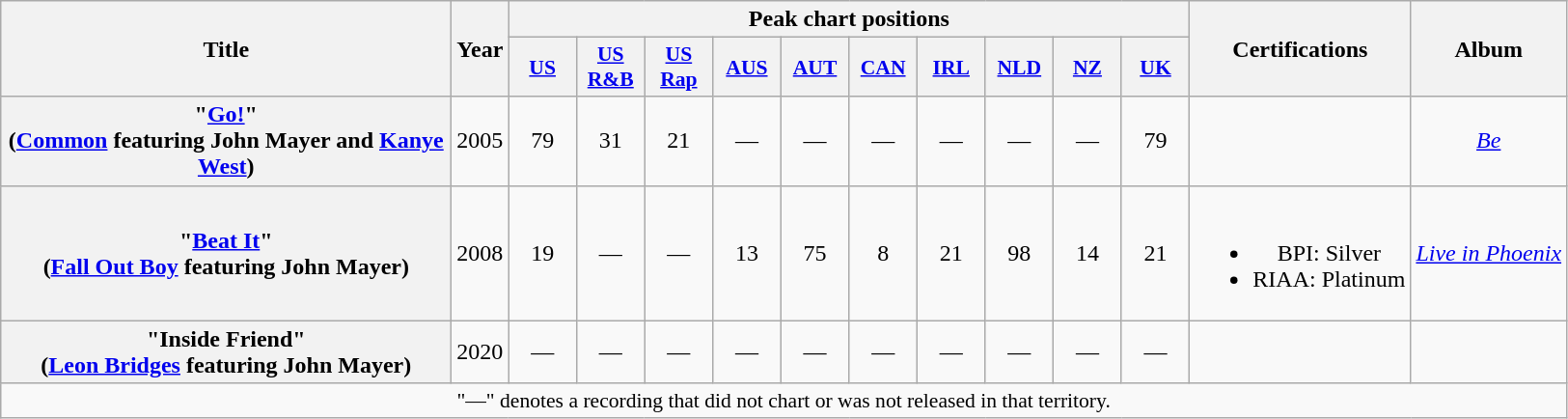<table class="wikitable plainrowheaders" style="text-align:center;" border="1">
<tr>
<th scope="col" rowspan="2" style="width:19em;">Title</th>
<th scope="col" rowspan="2">Year</th>
<th scope="col" colspan="10">Peak chart positions</th>
<th scope="col" rowspan="2">Certifications</th>
<th scope="col" rowspan="2">Album</th>
</tr>
<tr>
<th scope="col" style="width:2.8em;font-size:90%;"><a href='#'>US</a><br></th>
<th scope="col" style="width:2.8em;font-size:90%;"><a href='#'>US<br>R&B</a><br></th>
<th scope="col" style="width:2.8em;font-size:90%;"><a href='#'>US<br>Rap</a><br></th>
<th scope="col" style="width:2.8em;font-size:90%;"><a href='#'>AUS</a><br></th>
<th scope="col" style="width:2.8em;font-size:90%;"><a href='#'>AUT</a><br></th>
<th scope="col" style="width:2.8em;font-size:90%;"><a href='#'>CAN</a><br></th>
<th scope="col" style="width:2.8em;font-size:90%;"><a href='#'>IRL</a><br></th>
<th scope="col" style="width:2.8em;font-size:90%;"><a href='#'>NLD</a><br></th>
<th scope="col" style="width:2.8em;font-size:90%;"><a href='#'>NZ</a><br></th>
<th scope="col" style="width:2.8em;font-size:90%;"><a href='#'>UK</a><br></th>
</tr>
<tr>
<th scope="row">"<a href='#'>Go!</a>"<br><span>(<a href='#'>Common</a> featuring John Mayer and <a href='#'>Kanye West</a>)</span></th>
<td>2005</td>
<td>79</td>
<td>31</td>
<td>21</td>
<td>—</td>
<td>—</td>
<td>—</td>
<td>—</td>
<td>—</td>
<td>—</td>
<td>79</td>
<td></td>
<td><em><a href='#'>Be</a></em></td>
</tr>
<tr>
<th scope="row">"<a href='#'>Beat It</a>"<br><span>(<a href='#'>Fall Out Boy</a> featuring John Mayer)</span></th>
<td>2008</td>
<td>19</td>
<td>—</td>
<td>—</td>
<td>13</td>
<td>75</td>
<td>8</td>
<td>21</td>
<td>98</td>
<td>14</td>
<td>21</td>
<td><br><ul><li>BPI: Silver</li><li>RIAA: Platinum</li></ul></td>
<td><em><a href='#'>Live in Phoenix</a></em></td>
</tr>
<tr>
<th scope="row">"Inside Friend"<br><span>(<a href='#'>Leon Bridges</a> featuring John Mayer)</span></th>
<td>2020</td>
<td>—</td>
<td>—</td>
<td>—</td>
<td>—</td>
<td>—</td>
<td>—</td>
<td>—</td>
<td>—</td>
<td>—</td>
<td>—</td>
<td></td>
<td></td>
</tr>
<tr>
<td colspan="14" style="font-size:90%">"—" denotes a recording that did not chart or was not released in that territory.</td>
</tr>
</table>
